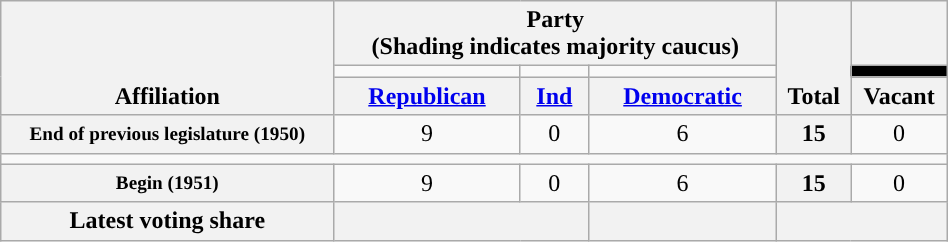<table class=wikitable style="text-align:center; width:50%">
<tr style="vertical-align:bottom;">
<th rowspan=3>Affiliation</th>
<th colspan=3>Party <div>(Shading indicates majority caucus)</div></th>
<th rowspan=3>Total</th>
<th></th>
</tr>
<tr style="height:5px">
<td style="background-color:"></td>
<td style="background-color:"></td>
<td style="background-color:"></td>
<td style="background-color:black"></td>
</tr>
<tr>
<th><a href='#'>Republican</a></th>
<th><a href='#'>Ind</a></th>
<th><a href='#'>Democratic</a></th>
<th>Vacant</th>
</tr>
<tr>
<th nowrap style="font-size:80%">End of previous legislature (1950)</th>
<td>9</td>
<td>0</td>
<td>6</td>
<th>15</th>
<td>0</td>
</tr>
<tr>
<td colspan=6></td>
</tr>
<tr>
<th nowrap style="font-size:80%">Begin (1951)</th>
<td>9</td>
<td>0</td>
<td>6</td>
<th>15</th>
<td>0</td>
</tr>
<tr>
<th>Latest voting share</th>
<th colspan=2 ></th>
<th></th>
<th colspan=2></th>
</tr>
</table>
